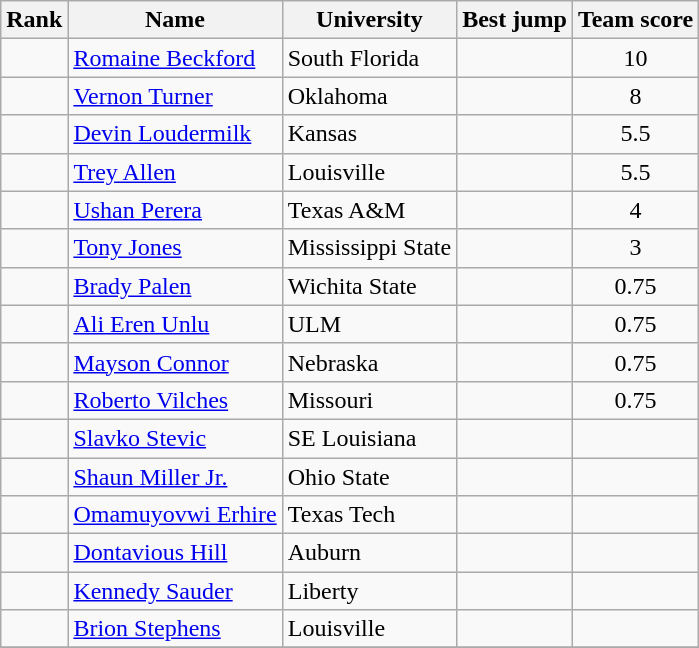<table class="wikitable sortable" style="text-align:center">
<tr>
<th>Rank</th>
<th>Name</th>
<th>University</th>
<th>Best jump</th>
<th>Team score</th>
</tr>
<tr>
<td></td>
<td align=left><a href='#'>Romaine Beckford</a></td>
<td align="left">South Florida</td>
<td><strong></strong></td>
<td>10</td>
</tr>
<tr>
<td></td>
<td align=left><a href='#'>Vernon Turner</a></td>
<td align="left">Oklahoma</td>
<td><strong></strong></td>
<td>8</td>
</tr>
<tr>
<td></td>
<td align=left><a href='#'>Devin Loudermilk</a></td>
<td align="left">Kansas</td>
<td><strong></strong></td>
<td>5.5</td>
</tr>
<tr>
<td></td>
<td align="left"><a href='#'>Trey Allen</a></td>
<td align="left">Louisville</td>
<td><strong></strong></td>
<td>5.5</td>
</tr>
<tr>
<td></td>
<td align=left><a href='#'>Ushan Perera</a></td>
<td align="left">Texas A&M</td>
<td><strong></strong></td>
<td>4</td>
</tr>
<tr>
<td></td>
<td align=left><a href='#'>Tony Jones</a></td>
<td align="left">Mississippi State</td>
<td><strong></strong></td>
<td>3</td>
</tr>
<tr>
<td></td>
<td align=left><a href='#'>Brady Palen</a></td>
<td align="left">Wichita State</td>
<td><strong></strong></td>
<td>0.75</td>
</tr>
<tr>
<td></td>
<td align="left"><a href='#'>Ali Eren Unlu</a></td>
<td align="left">ULM</td>
<td><strong></strong></td>
<td>0.75</td>
</tr>
<tr>
<td></td>
<td align="left"><a href='#'>Mayson Connor</a></td>
<td align="left">Nebraska</td>
<td><strong></strong></td>
<td>0.75</td>
</tr>
<tr>
<td></td>
<td align="left"><a href='#'>Roberto Vilches</a></td>
<td align="left">Missouri</td>
<td><strong></strong></td>
<td>0.75</td>
</tr>
<tr>
<td></td>
<td align=left><a href='#'>Slavko Stevic</a></td>
<td align="left">SE Louisiana</td>
<td><strong></strong></td>
<td></td>
</tr>
<tr>
<td></td>
<td align="left"><a href='#'>Shaun Miller Jr.</a></td>
<td align="left">Ohio State</td>
<td><strong></strong></td>
<td></td>
</tr>
<tr>
<td></td>
<td align=left><a href='#'>Omamuyovwi Erhire</a></td>
<td align="left">Texas Tech</td>
<td><strong></strong></td>
<td></td>
</tr>
<tr>
<td></td>
<td align=left><a href='#'>Dontavious Hill</a></td>
<td align="left">Auburn</td>
<td><strong></strong></td>
<td></td>
</tr>
<tr>
<td></td>
<td align=left><a href='#'>Kennedy Sauder</a></td>
<td align="left">Liberty</td>
<td><strong></strong></td>
<td></td>
</tr>
<tr>
<td></td>
<td align=left><a href='#'>Brion Stephens</a></td>
<td align="left">Louisville</td>
<td><strong></strong></td>
<td></td>
</tr>
<tr>
</tr>
</table>
